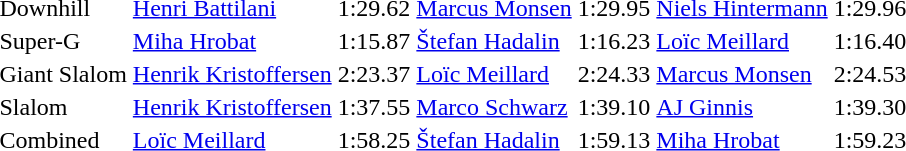<table>
<tr>
<td>Downhill</td>
<td><a href='#'>Henri Battilani</a><br></td>
<td>1:29.62</td>
<td><a href='#'>Marcus Monsen</a><br></td>
<td>1:29.95</td>
<td><a href='#'>Niels Hintermann</a><br></td>
<td>1:29.96</td>
</tr>
<tr>
<td>Super-G</td>
<td><a href='#'>Miha Hrobat</a><br></td>
<td>1:15.87</td>
<td><a href='#'>Štefan Hadalin</a><br></td>
<td>1:16.23</td>
<td><a href='#'>Loïc Meillard</a><br></td>
<td>1:16.40</td>
</tr>
<tr>
<td>Giant Slalom</td>
<td><a href='#'>Henrik Kristoffersen</a><br></td>
<td>2:23.37</td>
<td><a href='#'>Loïc Meillard</a><br></td>
<td>2:24.33</td>
<td><a href='#'>Marcus Monsen</a><br></td>
<td>2:24.53</td>
</tr>
<tr>
<td>Slalom</td>
<td><a href='#'>Henrik Kristoffersen</a><br></td>
<td>1:37.55</td>
<td><a href='#'>Marco Schwarz</a><br></td>
<td>1:39.10</td>
<td><a href='#'>AJ Ginnis</a><br></td>
<td>1:39.30</td>
</tr>
<tr>
<td>Combined</td>
<td><a href='#'>Loïc Meillard</a><br></td>
<td>1:58.25</td>
<td><a href='#'>Štefan Hadalin</a><br></td>
<td>1:59.13</td>
<td><a href='#'>Miha Hrobat</a><br></td>
<td>1:59.23</td>
</tr>
</table>
